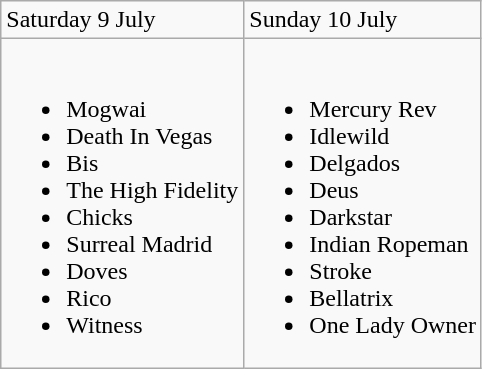<table class="wikitable">
<tr>
<td>Saturday 9 July</td>
<td>Sunday 10 July</td>
</tr>
<tr valign="top">
<td><br><ul><li>Mogwai</li><li>Death In Vegas</li><li>Bis</li><li>The High Fidelity</li><li>Chicks</li><li>Surreal Madrid</li><li>Doves</li><li>Rico</li><li>Witness</li></ul></td>
<td><br><ul><li>Mercury Rev</li><li>Idlewild</li><li>Delgados</li><li>Deus</li><li>Darkstar</li><li>Indian Ropeman</li><li>Stroke</li><li>Bellatrix</li><li>One Lady Owner</li></ul></td>
</tr>
</table>
